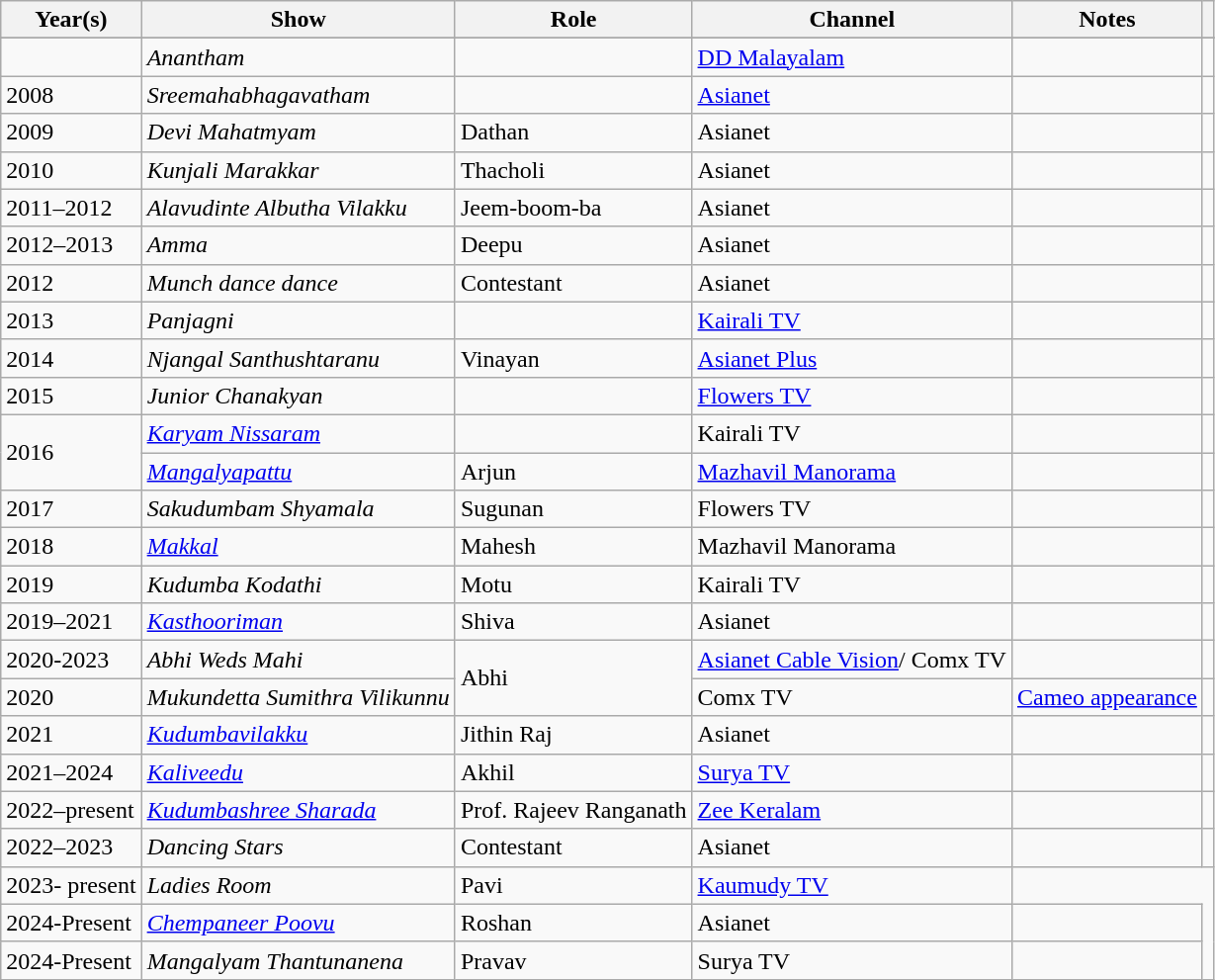<table class="wikitable sortable">
<tr>
<th>Year(s)</th>
<th>Show</th>
<th>Role</th>
<th class="unsortable">Channel</th>
<th class="unsortable">Notes</th>
<th class="unsortable"></th>
</tr>
<tr>
</tr>
<tr>
<td></td>
<td><em>Anantham</em></td>
<td></td>
<td><a href='#'>DD Malayalam</a></td>
<td></td>
<td></td>
</tr>
<tr>
<td>2008</td>
<td><em>Sreemahabhagavatham</em></td>
<td></td>
<td><a href='#'>Asianet</a></td>
<td></td>
<td></td>
</tr>
<tr>
<td>2009</td>
<td><em>Devi Mahatmyam</em></td>
<td>Dathan</td>
<td>Asianet</td>
<td></td>
<td></td>
</tr>
<tr>
<td>2010</td>
<td><em>Kunjali Marakkar</em></td>
<td>Thacholi</td>
<td>Asianet</td>
<td></td>
<td></td>
</tr>
<tr>
<td>2011–2012</td>
<td><em>Alavudinte Albutha Vilakku</em></td>
<td>Jeem-boom-ba</td>
<td>Asianet</td>
<td></td>
<td></td>
</tr>
<tr>
<td>2012–2013</td>
<td><em>Amma</em></td>
<td>Deepu</td>
<td>Asianet</td>
<td></td>
<td></td>
</tr>
<tr>
<td>2012</td>
<td><em>Munch dance dance</em></td>
<td>Contestant</td>
<td>Asianet</td>
<td></td>
<td></td>
</tr>
<tr>
<td>2013</td>
<td><em>Panjagni</em></td>
<td></td>
<td><a href='#'>Kairali TV</a></td>
<td></td>
<td></td>
</tr>
<tr>
<td>2014</td>
<td><em>Njangal Santhushtaranu</em></td>
<td>Vinayan</td>
<td><a href='#'>Asianet Plus</a></td>
<td></td>
<td></td>
</tr>
<tr>
<td>2015</td>
<td><em>Junior Chanakyan</em></td>
<td></td>
<td><a href='#'>Flowers TV</a></td>
<td></td>
<td></td>
</tr>
<tr>
<td rowspan="2">2016</td>
<td><em><a href='#'>Karyam Nissaram</a></em></td>
<td></td>
<td>Kairali TV</td>
<td></td>
<td></td>
</tr>
<tr>
<td><em><a href='#'>Mangalyapattu</a></em></td>
<td>Arjun</td>
<td><a href='#'>Mazhavil Manorama</a></td>
<td></td>
<td></td>
</tr>
<tr>
<td>2017</td>
<td><em>Sakudumbam Shyamala</em></td>
<td>Sugunan</td>
<td>Flowers TV</td>
<td></td>
<td></td>
</tr>
<tr>
<td>2018</td>
<td><em><a href='#'>Makkal</a></em></td>
<td>Mahesh</td>
<td>Mazhavil Manorama</td>
<td></td>
<td></td>
</tr>
<tr>
<td>2019</td>
<td><em>Kudumba Kodathi</em></td>
<td>Motu</td>
<td>Kairali TV</td>
<td></td>
<td></td>
</tr>
<tr>
<td>2019–2021</td>
<td><em><a href='#'>Kasthooriman</a></em></td>
<td>Shiva</td>
<td>Asianet</td>
<td></td>
<td></td>
</tr>
<tr>
<td>2020-2023</td>
<td><em>Abhi Weds Mahi</em></td>
<td rowspan=2>Abhi</td>
<td><a href='#'>Asianet Cable Vision</a>/ Comx TV</td>
<td></td>
<td></td>
</tr>
<tr>
<td>2020</td>
<td><em>Mukundetta Sumithra Vilikunnu</em></td>
<td>Comx TV</td>
<td><a href='#'>Cameo appearance</a></td>
<td></td>
</tr>
<tr>
<td>2021</td>
<td><em><a href='#'>Kudumbavilakku</a></em></td>
<td>Jithin Raj</td>
<td>Asianet</td>
<td></td>
<td></td>
</tr>
<tr>
<td>2021–2024</td>
<td><em><a href='#'>Kaliveedu</a></em></td>
<td>Akhil</td>
<td><a href='#'>Surya TV</a></td>
<td></td>
<td></td>
</tr>
<tr>
<td>2022–present</td>
<td><em><a href='#'>Kudumbashree Sharada</a></em></td>
<td>Prof. Rajeev Ranganath</td>
<td><a href='#'>Zee Keralam</a></td>
<td></td>
<td></td>
</tr>
<tr>
<td>2022–2023</td>
<td><em>Dancing Stars </em></td>
<td>Contestant</td>
<td>Asianet</td>
<td></td>
<td></td>
</tr>
<tr>
<td>2023- present</td>
<td><em>Ladies Room</em></td>
<td>Pavi</td>
<td><a href='#'>Kaumudy TV</a></td>
</tr>
<tr>
<td>2024-Present</td>
<td><em><a href='#'>Chempaneer Poovu</a></em></td>
<td>Roshan</td>
<td>Asianet</td>
<td></td>
</tr>
<tr>
<td>2024-Present</td>
<td><em>Mangalyam Thantunanena</em></td>
<td>Pravav</td>
<td>Surya TV</td>
<td></td>
</tr>
</table>
